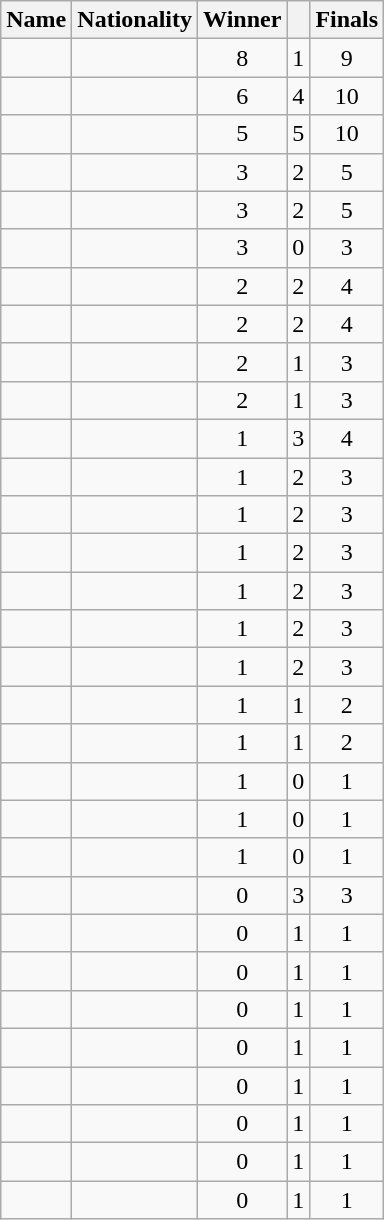<table class="wikitable sortable" style="font-size:100%; text-align: center;">
<tr>
<th>Name</th>
<th>Nationality</th>
<th>Winner</th>
<th></th>
<th>Finals</th>
</tr>
<tr>
<td align="left"><strong></strong></td>
<td align="left"></td>
<td>8</td>
<td>1</td>
<td>9</td>
</tr>
<tr>
<td align="left"></td>
<td align="left"></td>
<td>6</td>
<td>4</td>
<td>10</td>
</tr>
<tr>
<td align="left"></td>
<td align="left"></td>
<td>5</td>
<td>5</td>
<td>10</td>
</tr>
<tr>
<td align="left"><strong></strong></td>
<td align="left"></td>
<td>3</td>
<td>2</td>
<td>5</td>
</tr>
<tr>
<td align="left"><strong></strong></td>
<td align="left"></td>
<td>3</td>
<td>2</td>
<td>5</td>
</tr>
<tr>
<td align="left"><strong></strong></td>
<td align="left"></td>
<td>3</td>
<td>0</td>
<td>3</td>
</tr>
<tr>
<td align="left"><strong></strong></td>
<td align="left"></td>
<td>2</td>
<td>2</td>
<td>4</td>
</tr>
<tr>
<td align="left"><strong></strong></td>
<td align="left"></td>
<td>2</td>
<td>2</td>
<td>4</td>
</tr>
<tr>
<td align="left"></td>
<td align="left"></td>
<td>2</td>
<td>1</td>
<td>3</td>
</tr>
<tr>
<td align="left"><strong></strong></td>
<td align="left"></td>
<td>2</td>
<td>1</td>
<td>3</td>
</tr>
<tr>
<td align="left"></td>
<td align="left"></td>
<td>1</td>
<td>3</td>
<td>4</td>
</tr>
<tr>
<td align="left"></td>
<td align="left"></td>
<td>1</td>
<td>2</td>
<td>3</td>
</tr>
<tr>
<td align="left"><strong></strong></td>
<td align="left"></td>
<td>1</td>
<td>2</td>
<td>3</td>
</tr>
<tr>
<td align="left"><strong></strong></td>
<td align="left"></td>
<td>1</td>
<td>2</td>
<td>3</td>
</tr>
<tr>
<td align="left"><strong></strong></td>
<td align="left"></td>
<td>1</td>
<td>2</td>
<td>3</td>
</tr>
<tr>
<td align="left"><strong></strong></td>
<td align="left"></td>
<td>1</td>
<td>2</td>
<td>3</td>
</tr>
<tr>
<td align="left"><strong></strong></td>
<td align="left"></td>
<td>1</td>
<td>2</td>
<td>3</td>
</tr>
<tr>
<td align="left"></td>
<td align="left"></td>
<td>1</td>
<td>1</td>
<td>2</td>
</tr>
<tr>
<td align="left"></td>
<td align="left"></td>
<td>1</td>
<td>1</td>
<td>2</td>
</tr>
<tr>
<td align="left"></td>
<td align="left"></td>
<td>1</td>
<td>0</td>
<td>1</td>
</tr>
<tr>
<td align="left"></td>
<td align="left"></td>
<td>1</td>
<td>0</td>
<td>1</td>
</tr>
<tr>
<td align="left"><strong></strong></td>
<td align="left"></td>
<td>1</td>
<td>0</td>
<td>1</td>
</tr>
<tr>
<td align="left"><strong></strong></td>
<td align="left"></td>
<td>0</td>
<td>3</td>
<td>3</td>
</tr>
<tr>
<td align="left"></td>
<td align="left"></td>
<td>0</td>
<td>1</td>
<td>1</td>
</tr>
<tr>
<td align="left"></td>
<td align="left"></td>
<td>0</td>
<td>1</td>
<td>1</td>
</tr>
<tr>
<td align="left"></td>
<td align="left"></td>
<td>0</td>
<td>1</td>
<td>1</td>
</tr>
<tr>
<td align="left"></td>
<td align="left"></td>
<td>0</td>
<td>1</td>
<td>1</td>
</tr>
<tr>
<td align="left"><strong></strong></td>
<td align="left"></td>
<td>0</td>
<td>1</td>
<td>1</td>
</tr>
<tr>
<td align="left"></td>
<td align="left"></td>
<td>0</td>
<td>1</td>
<td>1</td>
</tr>
<tr>
<td align="left"><strong></strong></td>
<td align="left"></td>
<td>0</td>
<td>1</td>
<td>1</td>
</tr>
<tr>
<td align="left"><strong></strong></td>
<td align="left"></td>
<td>0</td>
<td>1</td>
<td>1</td>
</tr>
</table>
